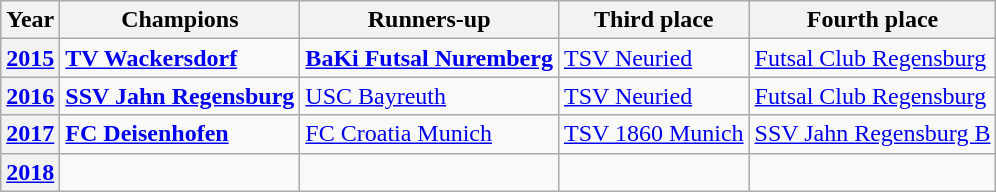<table class="wikitable">
<tr>
<th>Year</th>
<th>Champions</th>
<th>Runners-up</th>
<th>Third place</th>
<th>Fourth place</th>
</tr>
<tr>
<th><a href='#'>2015</a></th>
<td><strong><a href='#'>TV Wackersdorf</a></strong></td>
<td><strong><a href='#'>BaKi Futsal Nuremberg</a></strong></td>
<td><a href='#'>TSV Neuried</a></td>
<td><a href='#'>Futsal Club Regensburg</a></td>
</tr>
<tr>
<th><a href='#'>2016</a></th>
<td><strong><a href='#'>SSV Jahn Regensburg</a></strong></td>
<td><a href='#'>USC Bayreuth</a></td>
<td><a href='#'>TSV Neuried</a></td>
<td><a href='#'>Futsal Club Regensburg</a></td>
</tr>
<tr>
<th><a href='#'>2017</a></th>
<td><strong><a href='#'>FC Deisenhofen</a></strong></td>
<td><a href='#'>FC Croatia Munich</a></td>
<td><a href='#'>TSV 1860 Munich</a></td>
<td><a href='#'>SSV Jahn Regensburg B</a></td>
</tr>
<tr>
<th><a href='#'>2018</a></th>
<td></td>
<td></td>
<td></td>
<td></td>
</tr>
</table>
